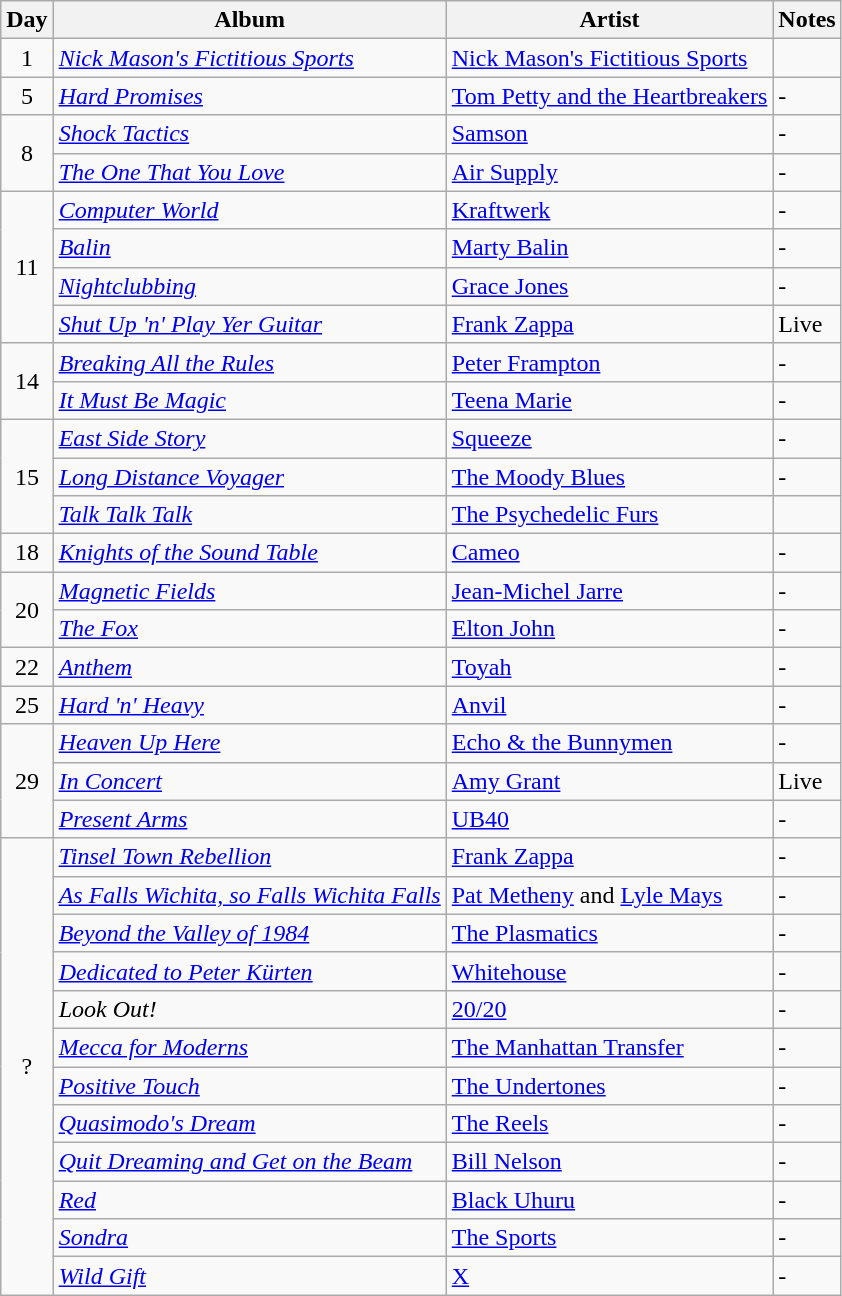<table class="wikitable">
<tr>
<th>Day</th>
<th>Album</th>
<th>Artist</th>
<th>Notes</th>
</tr>
<tr>
<td style="text-align:center;">1</td>
<td><em><a href='#'>Nick Mason's Fictitious Sports</a></em></td>
<td><a href='#'>Nick Mason's Fictitious Sports</a></td>
<td></td>
</tr>
<tr>
<td style="text-align:center;">5</td>
<td><em><a href='#'>Hard Promises</a></em></td>
<td><a href='#'>Tom Petty and the Heartbreakers</a></td>
<td>-</td>
</tr>
<tr>
<td rowspan="2" style="text-align:center;">8</td>
<td><em><a href='#'>Shock Tactics</a></em></td>
<td><a href='#'>Samson</a></td>
<td>-</td>
</tr>
<tr>
<td><em><a href='#'>The One That You Love</a></em></td>
<td><a href='#'>Air Supply</a></td>
<td>-</td>
</tr>
<tr>
<td rowspan="4" style="text-align:center;">11</td>
<td><em><a href='#'>Computer World</a></em></td>
<td><a href='#'>Kraftwerk</a></td>
<td>-</td>
</tr>
<tr>
<td><em><a href='#'>Balin</a></em></td>
<td><a href='#'>Marty Balin</a></td>
<td>-</td>
</tr>
<tr>
<td><em><a href='#'>Nightclubbing</a></em></td>
<td><a href='#'>Grace Jones</a></td>
<td>-</td>
</tr>
<tr>
<td><em><a href='#'>Shut Up 'n' Play Yer Guitar</a></em></td>
<td><a href='#'>Frank Zappa</a></td>
<td>Live</td>
</tr>
<tr>
<td rowspan="2" style="text-align:center;">14</td>
<td><em><a href='#'>Breaking All the Rules</a></em></td>
<td><a href='#'>Peter Frampton</a></td>
<td>-</td>
</tr>
<tr>
<td><em><a href='#'>It Must Be Magic</a></em></td>
<td><a href='#'>Teena Marie</a></td>
<td>-</td>
</tr>
<tr>
<td rowspan="3" style="text-align:center;">15</td>
<td><em><a href='#'>East Side Story</a></em></td>
<td><a href='#'>Squeeze</a></td>
<td>-</td>
</tr>
<tr>
<td><em><a href='#'>Long Distance Voyager</a></em></td>
<td><a href='#'>The Moody Blues</a></td>
<td>-</td>
</tr>
<tr>
<td><em><a href='#'>Talk Talk Talk</a></em></td>
<td><a href='#'>The Psychedelic Furs</a></td>
<td></td>
</tr>
<tr>
<td style="text-align:center;">18</td>
<td><em><a href='#'>Knights of the Sound Table</a></em></td>
<td><a href='#'>Cameo</a></td>
<td>-</td>
</tr>
<tr>
<td rowspan="2" style="text-align:center;">20</td>
<td><em><a href='#'>Magnetic Fields</a></em></td>
<td><a href='#'>Jean-Michel Jarre</a></td>
<td>-</td>
</tr>
<tr>
<td><em><a href='#'>The Fox</a></em></td>
<td><a href='#'>Elton John</a></td>
<td>-</td>
</tr>
<tr>
<td style="text-align:center;">22</td>
<td><em><a href='#'>Anthem</a></em></td>
<td><a href='#'>Toyah</a></td>
<td>-</td>
</tr>
<tr>
<td style="text-align:center;">25</td>
<td><em><a href='#'>Hard 'n' Heavy</a></em></td>
<td><a href='#'>Anvil</a></td>
<td>-</td>
</tr>
<tr>
<td rowspan="3" style="text-align:center;">29</td>
<td><em><a href='#'>Heaven Up Here</a></em></td>
<td><a href='#'>Echo & the Bunnymen</a></td>
<td>-</td>
</tr>
<tr>
<td><em><a href='#'>In Concert</a></em></td>
<td><a href='#'>Amy Grant</a></td>
<td>Live</td>
</tr>
<tr>
<td><em><a href='#'>Present Arms</a></em></td>
<td><a href='#'>UB40</a></td>
<td>-</td>
</tr>
<tr>
<td rowspan="12" style="text-align:center;">?</td>
<td><em><a href='#'>Tinsel Town Rebellion</a></em></td>
<td><a href='#'>Frank Zappa</a></td>
<td>-</td>
</tr>
<tr>
<td><em><a href='#'>As Falls Wichita, so Falls Wichita Falls</a></em></td>
<td><a href='#'>Pat Metheny</a> and <a href='#'>Lyle Mays</a></td>
<td>-</td>
</tr>
<tr>
<td><em><a href='#'>Beyond the Valley of 1984</a></em></td>
<td><a href='#'>The Plasmatics</a></td>
<td>-</td>
</tr>
<tr>
<td><em><a href='#'>Dedicated to Peter Kürten</a></em></td>
<td><a href='#'>Whitehouse</a></td>
<td>-</td>
</tr>
<tr>
<td><em>Look Out!</em></td>
<td><a href='#'>20/20</a></td>
<td>-</td>
</tr>
<tr>
<td><em><a href='#'>Mecca for Moderns</a></em></td>
<td><a href='#'>The Manhattan Transfer</a></td>
<td>-</td>
</tr>
<tr>
<td><em><a href='#'>Positive Touch</a></em></td>
<td><a href='#'>The Undertones</a></td>
<td>-</td>
</tr>
<tr>
<td><em><a href='#'>Quasimodo's Dream</a></em></td>
<td><a href='#'>The Reels</a></td>
<td>-</td>
</tr>
<tr>
<td><em><a href='#'>Quit Dreaming and Get on the Beam</a></em></td>
<td><a href='#'>Bill Nelson</a></td>
<td>-</td>
</tr>
<tr>
<td><em><a href='#'>Red</a></em></td>
<td><a href='#'>Black Uhuru</a></td>
<td>-</td>
</tr>
<tr>
<td><em><a href='#'>Sondra</a></em></td>
<td><a href='#'>The Sports</a></td>
<td>-</td>
</tr>
<tr>
<td><em><a href='#'>Wild Gift</a></em></td>
<td><a href='#'>X</a></td>
<td>-</td>
</tr>
</table>
